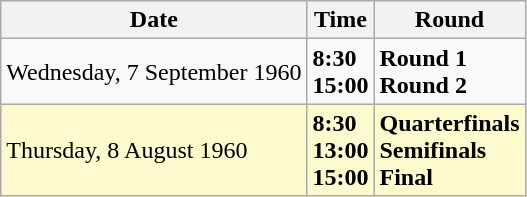<table class="wikitable">
<tr>
<th>Date</th>
<th>Time</th>
<th>Round</th>
</tr>
<tr>
<td>Wednesday, 7 September 1960</td>
<td><strong>8:30</strong><br><strong>15:00</strong></td>
<td><strong>Round 1</strong><br><strong>Round 2</strong></td>
</tr>
<tr style=background:lemonchiffon>
<td>Thursday, 8 August 1960</td>
<td><strong>8:30</strong><br><strong>13:00</strong><br><strong>15:00</strong></td>
<td><strong>Quarterfinals</strong><br><strong>Semifinals</strong><br><strong>Final</strong></td>
</tr>
</table>
